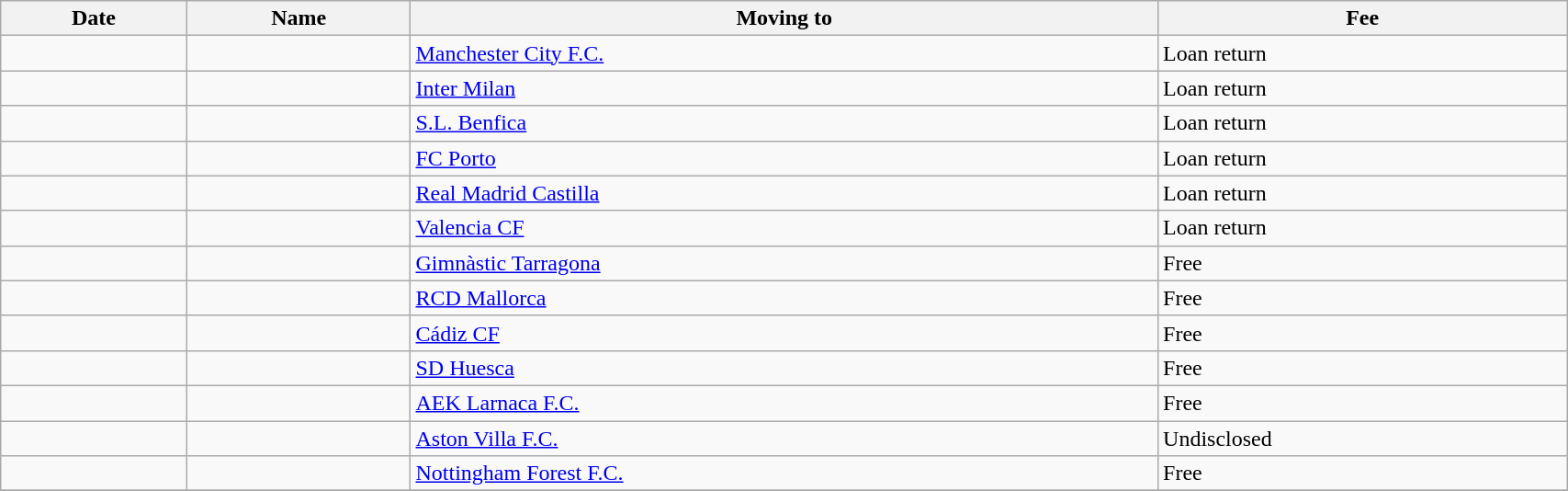<table class="wikitable sortable" width=90%>
<tr>
<th>Date</th>
<th>Name</th>
<th>Moving to</th>
<th>Fee</th>
</tr>
<tr>
<td></td>
<td> </td>
<td> <a href='#'>Manchester City F.C.</a></td>
<td>Loan return</td>
</tr>
<tr>
<td></td>
<td> </td>
<td> <a href='#'>Inter Milan</a></td>
<td>Loan return</td>
</tr>
<tr>
<td></td>
<td> </td>
<td> <a href='#'>S.L. Benfica</a></td>
<td>Loan return</td>
</tr>
<tr>
<td></td>
<td> </td>
<td> <a href='#'>FC Porto</a></td>
<td>Loan return</td>
</tr>
<tr>
<td></td>
<td> </td>
<td> <a href='#'>Real Madrid Castilla</a></td>
<td>Loan return</td>
</tr>
<tr>
<td></td>
<td> </td>
<td> <a href='#'>Valencia CF</a></td>
<td>Loan return</td>
</tr>
<tr>
<td></td>
<td> </td>
<td> <a href='#'>Gimnàstic Tarragona</a></td>
<td>Free</td>
</tr>
<tr>
<td></td>
<td> </td>
<td> <a href='#'>RCD Mallorca</a></td>
<td>Free</td>
</tr>
<tr>
<td></td>
<td> </td>
<td> <a href='#'>Cádiz CF</a></td>
<td>Free</td>
</tr>
<tr>
<td></td>
<td> </td>
<td> <a href='#'>SD Huesca</a></td>
<td>Free</td>
</tr>
<tr>
<td></td>
<td> </td>
<td> <a href='#'>AEK Larnaca F.C.</a></td>
<td>Free</td>
</tr>
<tr>
<td></td>
<td> </td>
<td> <a href='#'>Aston Villa F.C.</a></td>
<td>Undisclosed</td>
</tr>
<tr>
<td></td>
<td> </td>
<td> <a href='#'>Nottingham Forest F.C.</a></td>
<td>Free</td>
</tr>
<tr>
</tr>
</table>
